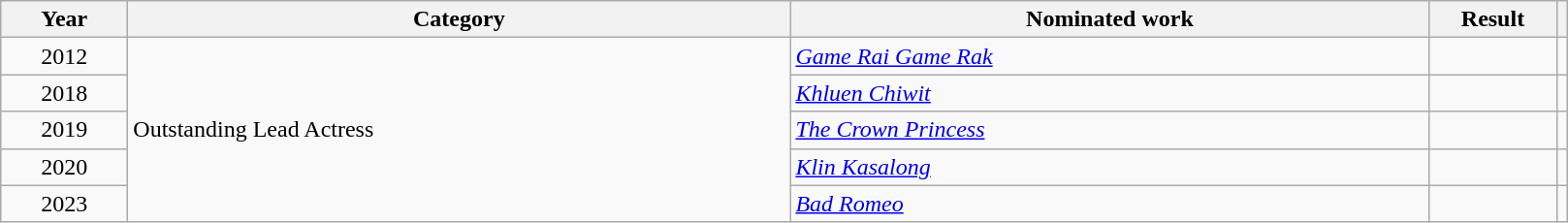<table class=wikitable>
<tr>
<th scope="col" style="width:5em;">Year</th>
<th scope="col" style="width:28em;">Category</th>
<th scope="col" style="width:27em;">Nominated work</th>
<th scope="col" style="width:5em;">Result</th>
<th scope="col" class="unsortable"></th>
</tr>
<tr>
<td style="text-align:center;">2012</td>
<td rowspan="5">Outstanding Lead Actress</td>
<td><em><a href='#'>Game Rai Game Rak</a></em></td>
<td></td>
<td style="text-align:center"></td>
</tr>
<tr>
<td style="text-align:center;">2018</td>
<td><em><a href='#'>Khluen Chiwit</a></em></td>
<td></td>
<td style="text-align:center"></td>
</tr>
<tr>
<td style="text-align:center;">2019</td>
<td><em><a href='#'>The Crown Princess</a></em></td>
<td></td>
<td style="text-align:center"></td>
</tr>
<tr>
<td style="text-align:center;">2020</td>
<td><em><a href='#'>Klin Kasalong</a></em></td>
<td></td>
<td style="text-align:center"></td>
</tr>
<tr>
<td style="text-align:center;">2023</td>
<td><em><a href='#'>Bad Romeo</a></em></td>
<td></td>
<td style="text-align:center"></td>
</tr>
</table>
